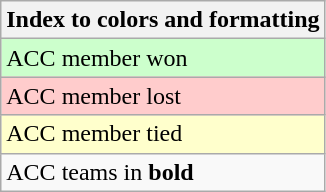<table class="wikitable">
<tr>
<th>Index to colors and formatting</th>
</tr>
<tr style="background:#cfc;">
<td>ACC member won</td>
</tr>
<tr style="background:#fcc;">
<td>ACC member lost</td>
</tr>
<tr style="background:#ffc;">
<td>ACC member tied</td>
</tr>
<tr>
<td>ACC teams in <strong>bold</strong></td>
</tr>
</table>
